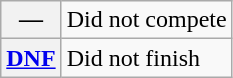<table class="wikitable">
<tr>
<th scope="row">—</th>
<td>Did not compete</td>
</tr>
<tr>
<th scope="row"><a href='#'>DNF</a></th>
<td>Did not finish</td>
</tr>
</table>
